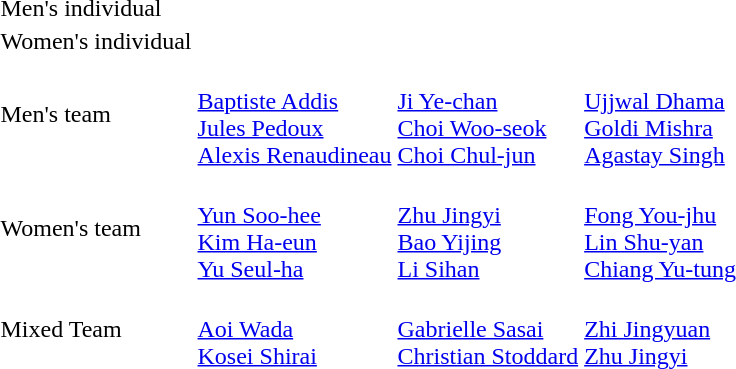<table>
<tr>
<td>Men's individual</td>
<td></td>
<td></td>
<td></td>
</tr>
<tr>
<td>Women's individual</td>
<td></td>
<td></td>
<td></td>
</tr>
<tr>
<td>Men's team</td>
<td><br><a href='#'>Baptiste Addis</a><br><a href='#'>Jules Pedoux</a><br><a href='#'>Alexis Renaudineau</a></td>
<td><br><a href='#'>Ji Ye-chan</a><br><a href='#'>Choi Woo-seok</a><br><a href='#'>Choi Chul-jun</a></td>
<td><br><a href='#'>Ujjwal Dhama</a><br><a href='#'>Goldi Mishra</a><br><a href='#'>Agastay Singh</a></td>
</tr>
<tr>
<td>Women's team</td>
<td><br><a href='#'>Yun Soo-hee</a><br><a href='#'>Kim Ha-eun</a><br><a href='#'>Yu Seul-ha</a></td>
<td><br><a href='#'>Zhu Jingyi</a><br><a href='#'>Bao Yijing</a><br><a href='#'>Li Sihan</a></td>
<td><br><a href='#'>Fong You-jhu</a><br><a href='#'>Lin Shu-yan</a><br><a href='#'>Chiang Yu-tung</a></td>
</tr>
<tr>
<td>Mixed Team</td>
<td><br><a href='#'>Aoi Wada</a><br><a href='#'>Kosei Shirai</a></td>
<td><br><a href='#'>Gabrielle Sasai</a><br><a href='#'>Christian Stoddard</a></td>
<td><br><a href='#'>Zhi Jingyuan</a><br><a href='#'>Zhu Jingyi</a></td>
</tr>
</table>
